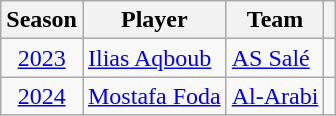<table class="wikitable">
<tr>
<th>Season</th>
<th>Player</th>
<th>Team</th>
<th></th>
</tr>
<tr>
<td align="center"><a href='#'>2023</a></td>
<td> <a href='#'>Ilias Aqboub</a></td>
<td> <a href='#'>AS Salé</a></td>
<td align="center"></td>
</tr>
<tr>
<td align="center"><a href='#'>2024</a></td>
<td> <a href='#'>Mostafa Foda</a></td>
<td> <a href='#'>Al-Arabi</a></td>
<td align="center"></td>
</tr>
</table>
